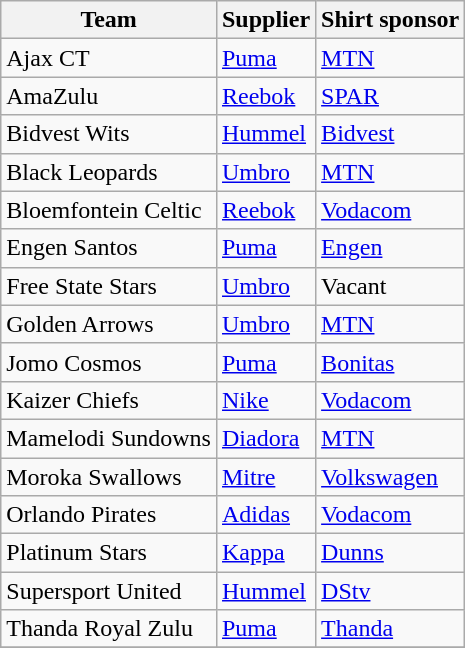<table class="wikitable">
<tr>
<th>Team</th>
<th>Supplier</th>
<th>Shirt sponsor</th>
</tr>
<tr>
<td>Ajax CT</td>
<td><a href='#'>Puma</a></td>
<td><a href='#'>MTN</a></td>
</tr>
<tr>
<td>AmaZulu</td>
<td><a href='#'>Reebok</a></td>
<td><a href='#'>SPAR</a></td>
</tr>
<tr>
<td>Bidvest Wits</td>
<td><a href='#'>Hummel</a></td>
<td><a href='#'>Bidvest</a></td>
</tr>
<tr>
<td>Black Leopards</td>
<td><a href='#'>Umbro</a></td>
<td><a href='#'>MTN</a></td>
</tr>
<tr>
<td>Bloemfontein Celtic</td>
<td><a href='#'>Reebok</a></td>
<td><a href='#'>Vodacom</a></td>
</tr>
<tr>
<td>Engen Santos</td>
<td><a href='#'>Puma</a></td>
<td><a href='#'>Engen</a></td>
</tr>
<tr>
<td>Free State Stars</td>
<td><a href='#'>Umbro</a></td>
<td>Vacant</td>
</tr>
<tr>
<td>Golden Arrows</td>
<td><a href='#'>Umbro</a></td>
<td><a href='#'>MTN</a></td>
</tr>
<tr>
<td>Jomo Cosmos</td>
<td><a href='#'>Puma</a></td>
<td><a href='#'>Bonitas</a></td>
</tr>
<tr>
<td>Kaizer Chiefs</td>
<td><a href='#'>Nike</a></td>
<td><a href='#'>Vodacom</a></td>
</tr>
<tr>
<td>Mamelodi Sundowns</td>
<td><a href='#'>Diadora</a></td>
<td><a href='#'>MTN</a></td>
</tr>
<tr>
<td>Moroka Swallows</td>
<td><a href='#'>Mitre</a></td>
<td><a href='#'>Volkswagen</a></td>
</tr>
<tr>
<td>Orlando Pirates</td>
<td><a href='#'>Adidas</a></td>
<td><a href='#'>Vodacom</a></td>
</tr>
<tr>
<td>Platinum Stars</td>
<td><a href='#'>Kappa</a></td>
<td><a href='#'>Dunns</a></td>
</tr>
<tr>
<td>Supersport United</td>
<td><a href='#'>Hummel</a></td>
<td><a href='#'>DStv</a></td>
</tr>
<tr>
<td>Thanda Royal Zulu</td>
<td><a href='#'>Puma</a></td>
<td><a href='#'>Thanda</a></td>
</tr>
<tr>
</tr>
</table>
